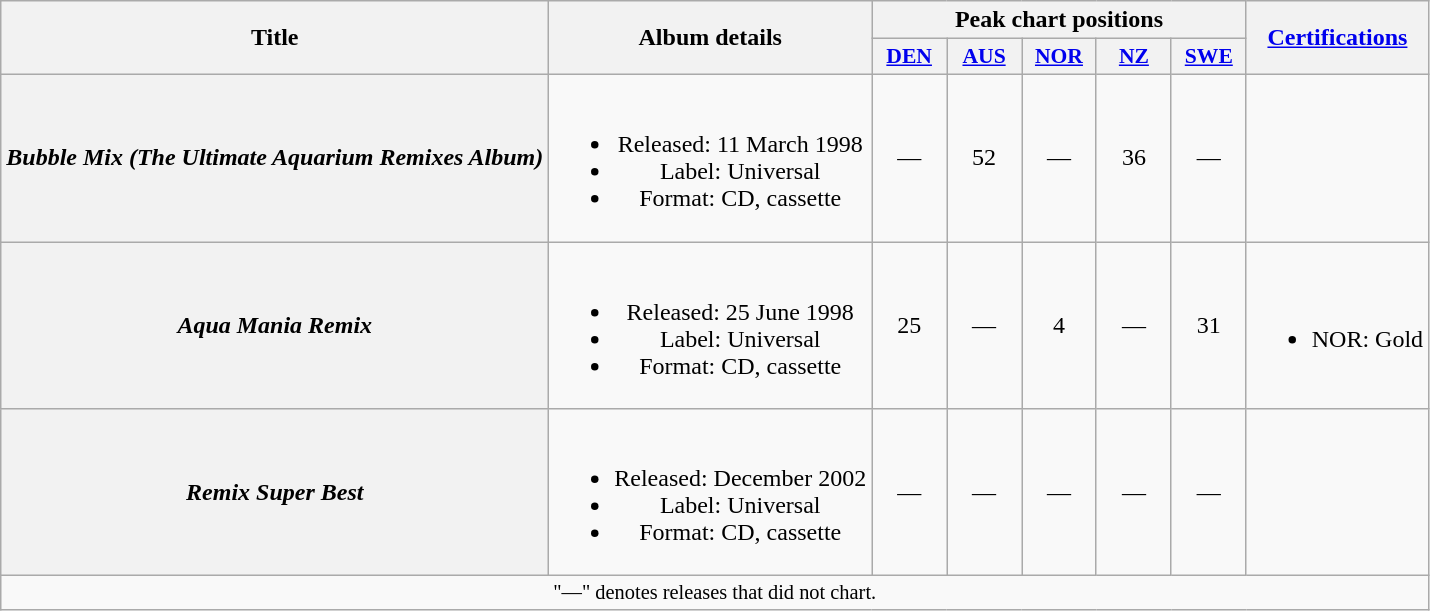<table class="wikitable plainrowheaders" style="text-align:center;" border="1">
<tr>
<th scope="col" rowspan="2">Title</th>
<th scope="col" rowspan="2">Album details</th>
<th scope="col" colspan="5">Peak chart positions</th>
<th scope="col" rowspan="2"><a href='#'>Certifications</a></th>
</tr>
<tr>
<th scope="col" style="width:3em;font-size:90%;"><a href='#'>DEN</a><br></th>
<th scope="col" style="width:3em;font-size:90%;"><a href='#'>AUS</a><br></th>
<th scope="col" style="width:3em;font-size:90%;"><a href='#'>NOR</a><br></th>
<th scope="col" style="width:3em;font-size:90%;"><a href='#'>NZ</a><br></th>
<th scope="col" style="width:3em;font-size:90%;"><a href='#'>SWE</a><br></th>
</tr>
<tr>
<th scope="row"><em>Bubble Mix (The Ultimate Aquarium Remixes Album)</em></th>
<td><br><ul><li>Released: 11 March 1998</li><li>Label: Universal</li><li>Format: CD, cassette</li></ul></td>
<td>—</td>
<td>52</td>
<td>—</td>
<td>36</td>
<td>—</td>
<td></td>
</tr>
<tr>
<th scope="row"><em>Aqua Mania Remix</em></th>
<td><br><ul><li>Released: 25 June 1998</li><li>Label: Universal</li><li>Format: CD, cassette</li></ul></td>
<td>25</td>
<td>—</td>
<td>4</td>
<td>—</td>
<td>31</td>
<td align="left"><br><ul><li>NOR: Gold</li></ul></td>
</tr>
<tr>
<th scope="row"><em>Remix Super Best</em></th>
<td><br><ul><li>Released: December 2002</li><li>Label: Universal</li><li>Format: CD, cassette</li></ul></td>
<td>—</td>
<td>—</td>
<td>—</td>
<td>—</td>
<td>—</td>
<td></td>
</tr>
<tr>
<td colspan="8" style="font-size:85%">"—" denotes releases that did not chart.</td>
</tr>
</table>
